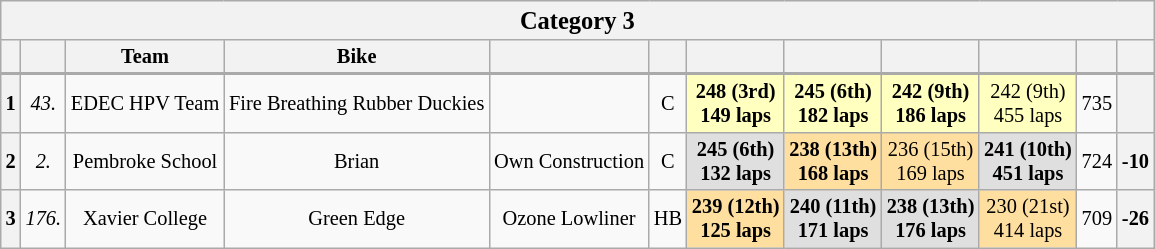<table class="wikitable collapsible collapsed" style="font-size: 85%; text-align:center">
<tr>
<th colspan="12" width="500"><big>Category 3</big></th>
</tr>
<tr>
<th valign="middle"></th>
<th valign="middle" "width="4"></th>
<th valign="middle">Team</th>
<th valign="middle">Bike</th>
<th valign="middle"></th>
<th valign="middle"></th>
<th><a href='#'></a><br></th>
<th><a href='#'></a><br></th>
<th><a href='#'></a><br></th>
<th><a href='#'></a><br></th>
<th valign="middle"></th>
<th valign="middle"></th>
</tr>
<tr>
</tr>
<tr style="border-top:2px solid #aaaaaa">
<th>1</th>
<td><em>43.</em></td>
<td>EDEC HPV Team</td>
<td>Fire Breathing Rubber Duckies</td>
<td></td>
<td>C</td>
<td bgcolor="#FFFFBF"><strong>248 (3rd)<br>149 laps</strong></td>
<td bgcolor="#FFFFBF"><strong>245 (6th)<br>182 laps</strong></td>
<td bgcolor="#FFFFBF"><strong>242 (9th)<br>186 laps</strong></td>
<td bgcolor="#FFFFBF">242 (9th)<br>455 laps</td>
<td>735</td>
<th></th>
</tr>
<tr>
<th>2</th>
<td><em>2.</em></td>
<td>Pembroke School</td>
<td>Brian</td>
<td>Own Construction</td>
<td>C</td>
<td bgcolor="#dfdfdf"><strong>245 (6th)<br>132 laps</strong></td>
<td bgcolor="#ffdf9f"><strong>238 (13th)<br>168 laps</strong></td>
<td bgcolor="#ffdf9f">236 (15th)<br>169 laps</td>
<td bgcolor="#dfdfdf"><strong>241 (10th)</strong><br><strong>451 laps</strong></td>
<td>724</td>
<th>-10</th>
</tr>
<tr>
<th>3</th>
<td><em>176.</em></td>
<td>Xavier College</td>
<td>Green Edge</td>
<td>Ozone Lowliner</td>
<td>HB</td>
<td bgcolor="#ffdf9f"><strong>239 (12th)<br>125 laps</strong></td>
<td bgcolor="#dfdfdf"><strong>240 (11th)<br>171 laps</strong></td>
<td bgcolor="#dfdfdf"><strong>238 (13th)<br>176 laps</strong></td>
<td bgcolor="#ffdf9f">230 (21st)<br>414 laps</td>
<td>709</td>
<th>-26</th>
</tr>
</table>
